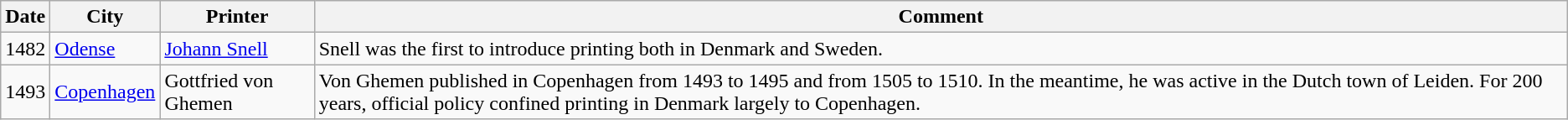<table class="wikitable">
<tr>
<th>Date</th>
<th>City</th>
<th>Printer</th>
<th>Comment</th>
</tr>
<tr>
<td>1482</td>
<td><a href='#'>Odense</a></td>
<td><a href='#'>Johann Snell</a></td>
<td>Snell was the first to introduce printing both in Denmark and Sweden.</td>
</tr>
<tr>
<td>1493</td>
<td><a href='#'>Copenhagen</a></td>
<td>Gottfried von Ghemen</td>
<td>Von Ghemen published in Copenhagen from 1493 to 1495 and from 1505 to 1510. In the meantime, he was active in the Dutch town of Leiden. For 200 years, official policy confined printing in Denmark largely to Copenhagen.</td>
</tr>
</table>
